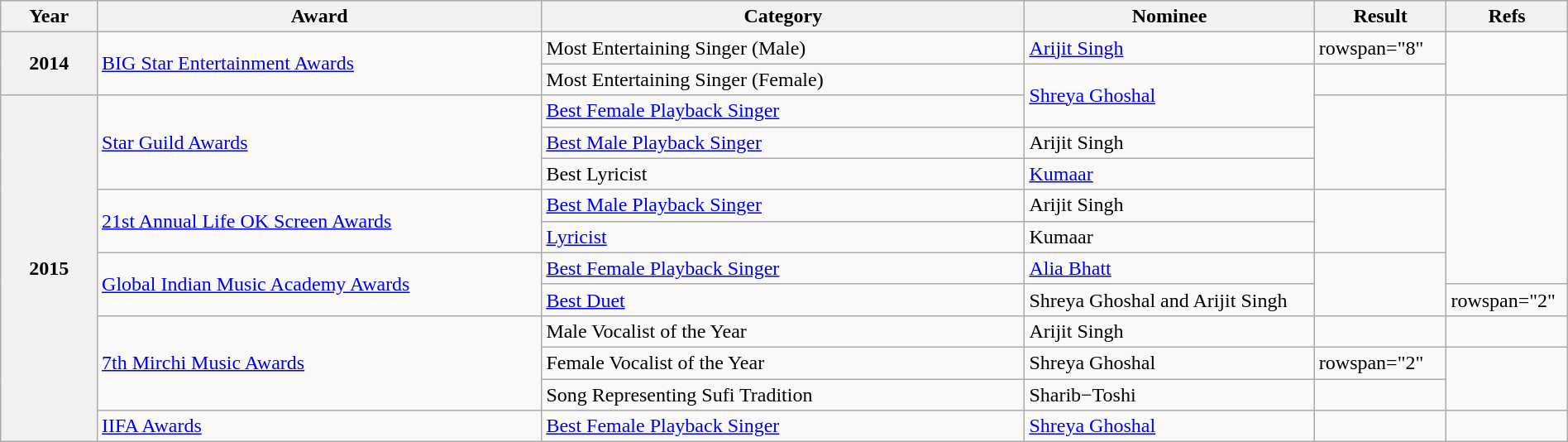<table class="wikitable plainrowheaders" width="100%" textcolor:#000;">
<tr>
<th width=5%>Year</th>
<th width=23%>Award</th>
<th width=25%>Category</th>
<th width=15%>Nominee</th>
<th width=5%>Result</th>
<th width=2%>Refs</th>
</tr>
<tr>
<th scope="row" rowspan="2">2014</th>
<td rowspan="2"><a href='#'>BIG Star Entertainment Awards</a></td>
<td>Most Entertaining Singer (Male)</td>
<td><a href='#'>Arijit Singh</a></td>
<td>rowspan="8" </td>
<td rowspan="2"></td>
</tr>
<tr>
<td>Most Entertaining Singer (Female)</td>
<td rowspan="2"><a href='#'>Shreya Ghoshal</a></td>
</tr>
<tr>
<th scope="row" rowspan="11">2015</th>
<td rowspan="3"><a href='#'>Star Guild Awards</a></td>
<td><a href='#'>Best Female Playback Singer</a></td>
<td rowspan="3"></td>
</tr>
<tr>
<td><a href='#'>Best Male Playback Singer</a></td>
<td>Arijit Singh</td>
</tr>
<tr>
<td>Best Lyricist</td>
<td><a href='#'>Kumaar</a></td>
</tr>
<tr>
<td rowspan="2"><a href='#'>21st Annual Life OK Screen Awards</a></td>
<td><a href='#'>Best Male Playback Singer</a></td>
<td>Arijit Singh</td>
<td rowspan="2"></td>
</tr>
<tr>
<td><a href='#'>Lyricist</a></td>
<td>Kumaar</td>
</tr>
<tr>
<td rowspan="2"><a href='#'>Global Indian Music Academy Awards</a></td>
<td><a href='#'>Best Female Playback Singer</a></td>
<td><a href='#'>Alia Bhatt</a></td>
<td rowspan="2"></td>
</tr>
<tr>
<td><a href='#'>Best Duet</a></td>
<td>Shreya Ghoshal and Arijit Singh</td>
<td>rowspan="2" </td>
</tr>
<tr>
<td rowspan="3"><a href='#'>7th Mirchi Music Awards</a></td>
<td>Male Vocalist of the Year</td>
<td>Arijit Singh</td>
<td></td>
</tr>
<tr>
<td>Female Vocalist of the Year</td>
<td>Shreya Ghoshal</td>
<td>rowspan="2" </td>
<td rowspan="2"></td>
</tr>
<tr>
<td>Song Representing Sufi Tradition</td>
<td>Sharib−Toshi</td>
</tr>
<tr>
<td><a href='#'>IIFA Awards</a></td>
<td><a href='#'>Best Female Playback Singer</a></td>
<td><a href='#'>Shreya Ghoshal</a></td>
<td></td>
<td></td>
</tr>
</table>
